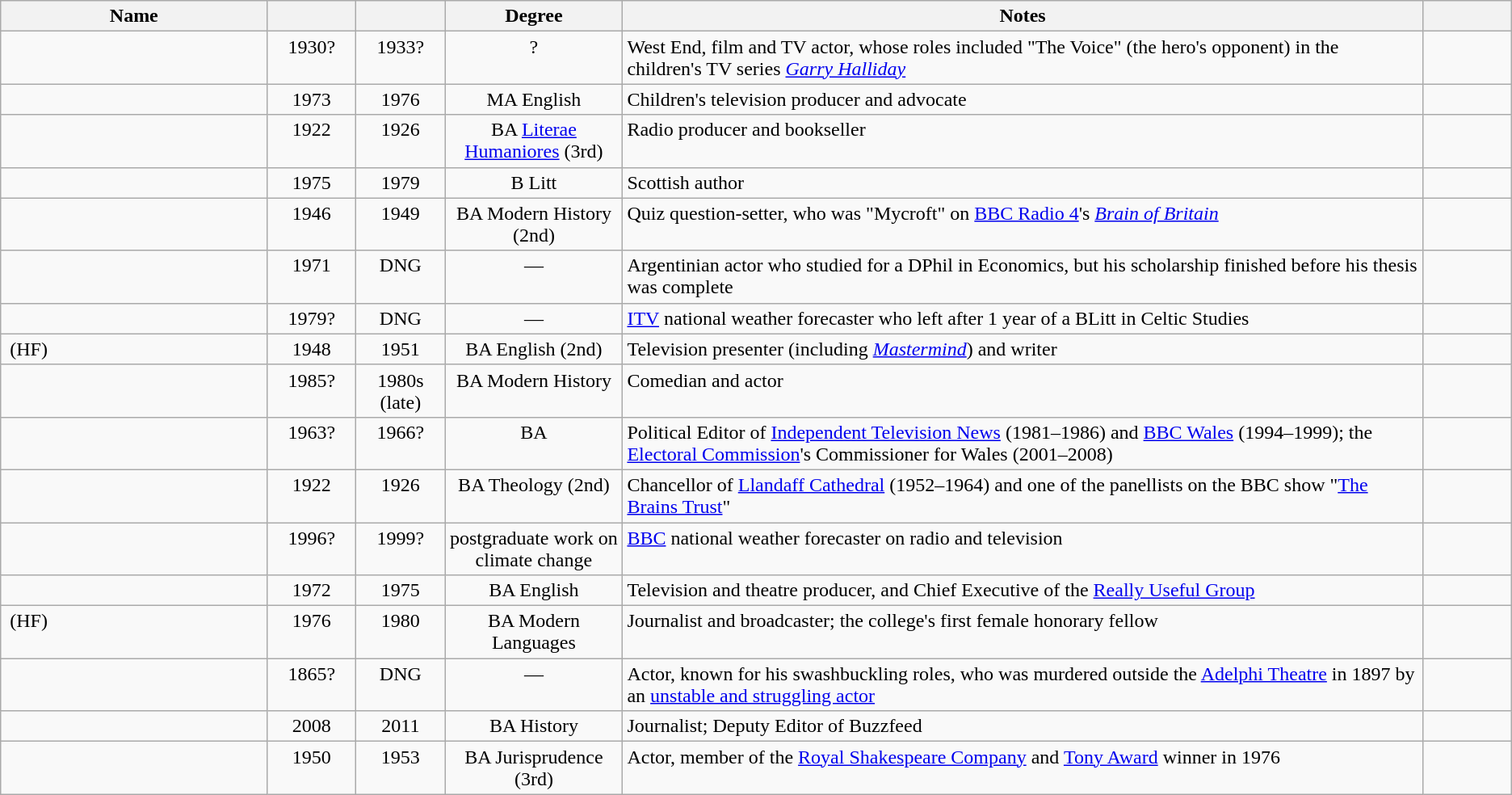<table class="wikitable sortable">
<tr>
<th width="15%">Name</th>
<th width="5%"></th>
<th width="5%"></th>
<th width="10%" class="unsortable">Degree</th>
<th width="45%" class="unsortable">Notes</th>
<th width="5%" class="unsortable"></th>
</tr>
<tr valign="top">
<td></td>
<td align="center"><span>1930</span>?</td>
<td align="center"><span>1933</span>?</td>
<td align="center">?</td>
<td>West End, film and TV actor, whose roles included "The Voice" (the hero's opponent) in the children's TV series <em><a href='#'>Garry Halliday</a></em></td>
<td align="center"></td>
</tr>
<tr valign="top">
<td></td>
<td align="center">1973</td>
<td align="center">1976</td>
<td align="center">MA English</td>
<td>Children's television producer and advocate</td>
<td align="center"></td>
</tr>
<tr valign="top">
<td></td>
<td align="center">1922</td>
<td align="center">1926</td>
<td align="center">BA <a href='#'>Literae Humaniores</a> (3rd)</td>
<td>Radio producer and bookseller</td>
<td align="center"></td>
</tr>
<tr valign="top">
<td></td>
<td align="center">1975</td>
<td align="center">1979</td>
<td align="center">B Litt</td>
<td>Scottish author</td>
<td align="center"></td>
</tr>
<tr valign="top">
<td></td>
<td align="center">1946</td>
<td align="center">1949</td>
<td align="center">BA Modern History (2nd)</td>
<td>Quiz question-setter, who was "Mycroft" on <a href='#'>BBC Radio 4</a>'s <em><a href='#'>Brain of Britain</a></em></td>
<td align="center"></td>
</tr>
<tr valign="top">
<td></td>
<td align="center">1971</td>
<td align="center">DNG</td>
<td align="center">—</td>
<td>Argentinian actor who studied for a DPhil in Economics, but his scholarship finished before his thesis was complete</td>
<td align="center"></td>
</tr>
<tr valign="top">
<td></td>
<td align="center"><span>1979</span>?</td>
<td align="center">DNG</td>
<td align="center">—</td>
<td><a href='#'>ITV</a> national weather forecaster who left after 1 year of a BLitt in Celtic Studies</td>
<td align="center"></td>
</tr>
<tr valign="top">
<td> (HF)</td>
<td align="center">1948</td>
<td align="center">1951</td>
<td align="center">BA English (2nd)</td>
<td>Television presenter (including <em><a href='#'>Mastermind</a></em>) and writer</td>
<td align="center"></td>
</tr>
<tr valign="top">
<td></td>
<td align="center"><span>1985</span>?</td>
<td align="center">1980s (late)</td>
<td align="center">BA Modern History</td>
<td>Comedian and actor</td>
<td align="center"></td>
</tr>
<tr valign="top">
<td></td>
<td align="center"><span>1963</span>?</td>
<td align="center"><span>1966</span>?</td>
<td align="center">BA</td>
<td>Political Editor of <a href='#'>Independent Television News</a> (1981–1986) and <a href='#'>BBC Wales</a> (1994–1999); the <a href='#'>Electoral Commission</a>'s Commissioner for Wales (2001–2008)</td>
<td align="center"></td>
</tr>
<tr valign="top">
<td></td>
<td align="center">1922</td>
<td align="center">1926</td>
<td align="center">BA Theology (2nd)</td>
<td>Chancellor of <a href='#'>Llandaff Cathedral</a> (1952–1964) and one of the panellists on the BBC show "<a href='#'>The Brains Trust</a>"</td>
<td align="center"></td>
</tr>
<tr valign="top">
<td></td>
<td align="center"><span>1996</span>?</td>
<td align="center"><span>1999</span>?</td>
<td align="center">postgraduate work on climate change</td>
<td><a href='#'>BBC</a> national weather forecaster on radio and television</td>
<td align="center"></td>
</tr>
<tr valign="top">
<td></td>
<td align="center">1972</td>
<td align="center">1975</td>
<td align="center">BA English</td>
<td>Television and theatre producer, and Chief Executive of the <a href='#'>Really Useful Group</a></td>
<td align="center"></td>
</tr>
<tr valign="top">
<td> (HF)</td>
<td align="center">1976</td>
<td align="center">1980</td>
<td align="center">BA Modern Languages</td>
<td>Journalist and broadcaster; the college's first female honorary fellow</td>
<td align="center"></td>
</tr>
<tr valign="top">
<td></td>
<td align="center"><span>1865</span>?</td>
<td align="center">DNG</td>
<td align="center">—</td>
<td>Actor, known for his swashbuckling roles, who was murdered outside the <a href='#'>Adelphi Theatre</a> in 1897 by an <a href='#'>unstable and struggling actor</a></td>
<td align="center"></td>
</tr>
<tr valign="top">
<td></td>
<td align="center">2008</td>
<td align="center">2011</td>
<td align="center">BA History</td>
<td>Journalist; Deputy Editor of Buzzfeed</td>
<td align="center"></td>
</tr>
<tr valign="top">
<td></td>
<td align="center">1950</td>
<td align="center">1953</td>
<td align="center">BA Jurisprudence (3rd)</td>
<td>Actor, member of the <a href='#'>Royal Shakespeare Company</a> and <a href='#'>Tony Award</a> winner in 1976</td>
<td align="center"></td>
</tr>
</table>
